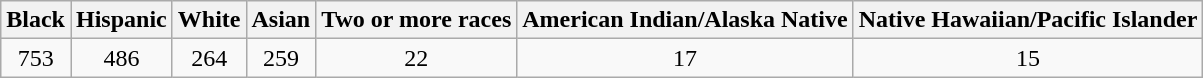<table class="wikitable" style=text-align:center>
<tr>
<th>Black</th>
<th>Hispanic</th>
<th>White</th>
<th>Asian</th>
<th>Two or more races</th>
<th>American Indian/Alaska Native</th>
<th>Native Hawaiian/Pacific Islander</th>
</tr>
<tr>
<td>753</td>
<td>486</td>
<td>264</td>
<td>259</td>
<td>22</td>
<td>17</td>
<td>15</td>
</tr>
</table>
